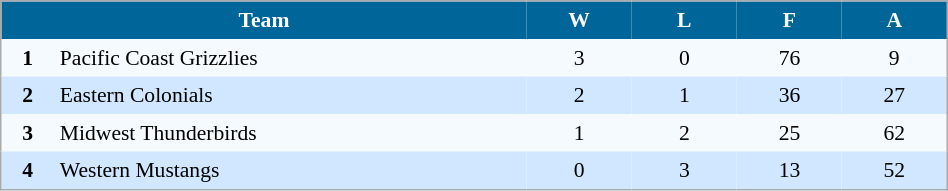<table align=center cellpadding="4" cellspacing="0" style="background: #f9f9f9; border: 1px #aaa solid; border-collapse: collapse; font-size: 90%;" width=50%>
<tr align=center bgcolor=#006699 style="color:white;">
<th width=25% colspan=2>Team</th>
<th width=5%>W</th>
<th width=5%>L</th>
<th width=5%>F</th>
<th width=5%>A</th>
</tr>
<tr align=center bgcolor=#F5FAFF>
<td><strong>1</strong></td>
<td align=left>Pacific Coast Grizzlies</td>
<td>3</td>
<td>0</td>
<td>76</td>
<td>9</td>
</tr>
<tr align=center bgcolor=#D0E7FF>
<td><strong>2</strong></td>
<td align=left>Eastern Colonials</td>
<td>2</td>
<td>1</td>
<td>36</td>
<td>27</td>
</tr>
<tr align=center bgcolor=#F5FAFF>
<td><strong>3</strong></td>
<td align=left>Midwest Thunderbirds</td>
<td>1</td>
<td>2</td>
<td>25</td>
<td>62</td>
</tr>
<tr align=center bgcolor=#D0E7FF>
<td><strong>4</strong></td>
<td align=left>Western Mustangs</td>
<td>0</td>
<td>3</td>
<td>13</td>
<td>52</td>
</tr>
<tr align=center bgcolor=#F5FAFF>
</tr>
</table>
